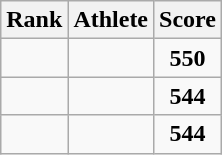<table class=wikitable style="text-align:center;">
<tr>
<th>Rank</th>
<th>Athlete</th>
<th>Score</th>
</tr>
<tr>
<td></td>
<td align=left></td>
<td><strong>550</strong></td>
</tr>
<tr>
<td></td>
<td align=left></td>
<td><strong>544</strong></td>
</tr>
<tr>
<td></td>
<td align=left></td>
<td><strong>544</strong></td>
</tr>
</table>
